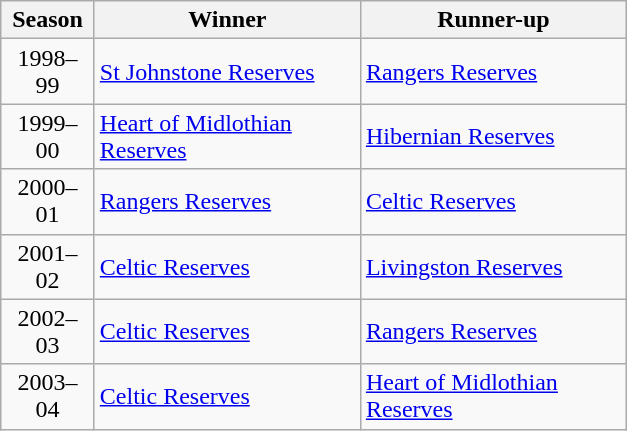<table class="wikitable">
<tr>
<th width=55>Season</th>
<th width=170>Winner</th>
<th width=170>Runner-up</th>
</tr>
<tr>
<td align=center>1998–99</td>
<td><a href='#'>St Johnstone Reserves</a></td>
<td><a href='#'>Rangers Reserves</a></td>
</tr>
<tr>
<td align=center>1999–00</td>
<td><a href='#'>Heart of Midlothian Reserves</a></td>
<td><a href='#'>Hibernian Reserves</a></td>
</tr>
<tr>
<td align=center>2000–01</td>
<td><a href='#'>Rangers Reserves</a></td>
<td><a href='#'>Celtic Reserves</a></td>
</tr>
<tr>
<td align=center>2001–02</td>
<td><a href='#'>Celtic Reserves</a></td>
<td><a href='#'>Livingston Reserves</a></td>
</tr>
<tr>
<td align=center>2002–03</td>
<td><a href='#'>Celtic Reserves</a></td>
<td><a href='#'>Rangers Reserves</a></td>
</tr>
<tr>
<td align=center>2003–04</td>
<td><a href='#'>Celtic Reserves</a></td>
<td><a href='#'>Heart of Midlothian Reserves</a></td>
</tr>
</table>
